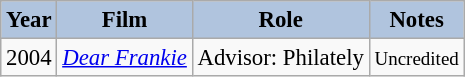<table class="wikitable" style="font-size:95%;">
<tr>
<th style="background:#B0C4DE;">Year</th>
<th style="background:#B0C4DE;">Film</th>
<th style="background:#B0C4DE;">Role</th>
<th style="background:#B0C4DE;">Notes</th>
</tr>
<tr>
<td>2004</td>
<td><em><a href='#'>Dear Frankie</a></em></td>
<td>Advisor: Philately</td>
<td><small>Uncredited</small></td>
</tr>
</table>
